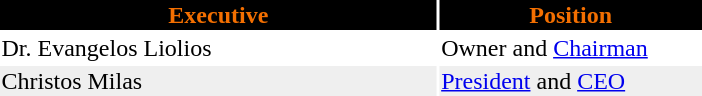<table>
<tr style="color:#F36F01; background:black;">
<th width="50%">Executive</th>
<th width="30%">Position</th>
</tr>
<tr>
<td> Dr. Evangelos Liolios</td>
<td>Owner and <a href='#'>Chairman</a></td>
</tr>
<tr bgcolor="#EFEFEF">
<td> Christos Milas</td>
<td><a href='#'>President</a> and <a href='#'>CEO</a></td>
</tr>
</table>
